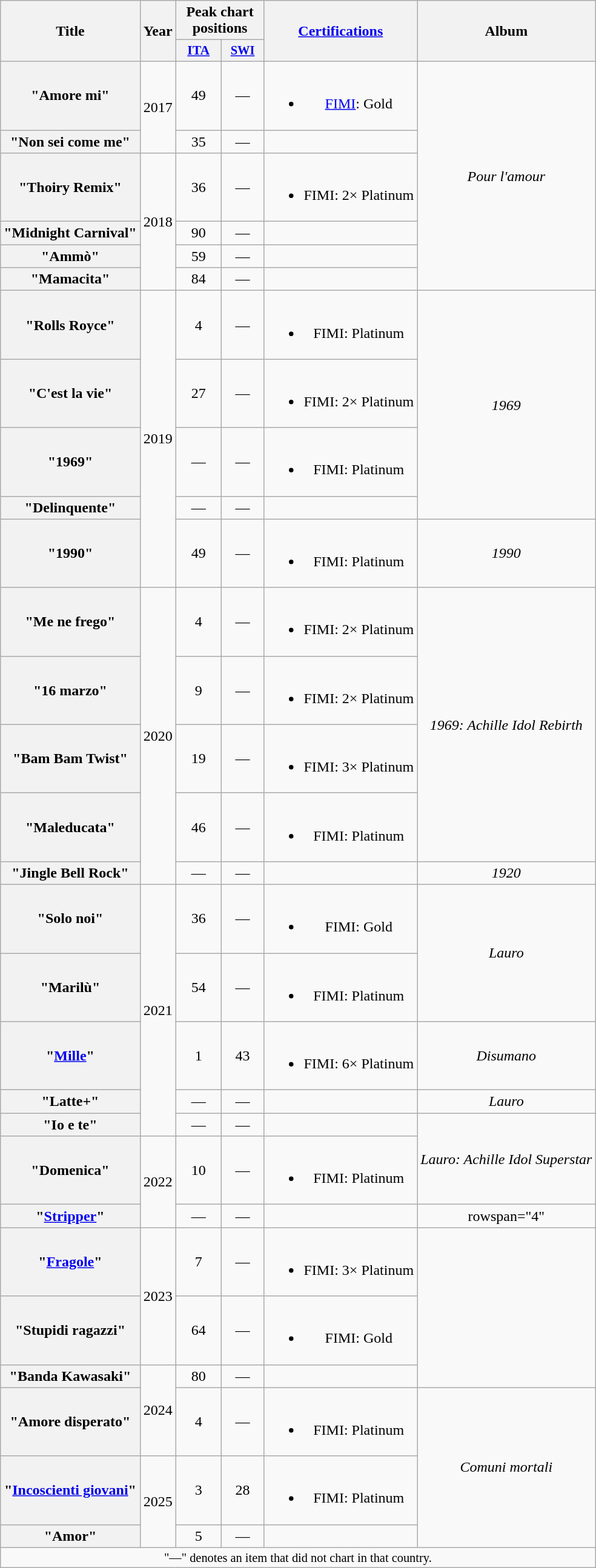<table class="wikitable plainrowheaders" style="text-align:center;">
<tr>
<th scope="col" rowspan="2">Title</th>
<th scope="col" rowspan="2">Year</th>
<th scope="col" colspan="2">Peak chart positions</th>
<th scope="col" rowspan="2"><a href='#'>Certifications</a></th>
<th scope="col" rowspan="2">Album</th>
</tr>
<tr>
<th scope="col" style="width:3em;font-size:90%;"><a href='#'>ITA</a><br></th>
<th scope="col" style="width:3em;font-size:85%;"><a href='#'>SWI</a><br></th>
</tr>
<tr>
<th scope="row">"Amore mi"</th>
<td rowspan="2">2017</td>
<td>49</td>
<td>—</td>
<td><br><ul><li><a href='#'>FIMI</a>: Gold</li></ul></td>
<td rowspan="6"><em>Pour l'amour</em></td>
</tr>
<tr>
<th scope="row">"Non sei come me"</th>
<td>35</td>
<td>—</td>
<td></td>
</tr>
<tr>
<th scope="row">"Thoiry Remix"<br></th>
<td rowspan="4">2018</td>
<td>36</td>
<td>—</td>
<td><br><ul><li>FIMI: 2× Platinum</li></ul></td>
</tr>
<tr>
<th scope="row">"Midnight Carnival"<br></th>
<td>90</td>
<td>—</td>
<td></td>
</tr>
<tr>
<th scope="row">"Ammò"<br></th>
<td>59</td>
<td>—</td>
<td></td>
</tr>
<tr>
<th scope="row">"Mamacita"<br></th>
<td>84</td>
<td>—</td>
<td></td>
</tr>
<tr>
<th scope="row">"Rolls Royce"<br></th>
<td rowspan="5">2019</td>
<td>4</td>
<td>—</td>
<td><br><ul><li>FIMI: Platinum</li></ul></td>
<td rowspan="4"><em>1969</em></td>
</tr>
<tr>
<th scope="row">"C'est la vie"</th>
<td>27</td>
<td>—</td>
<td><br><ul><li>FIMI: 2× Platinum</li></ul></td>
</tr>
<tr>
<th scope="row">"1969"<br></th>
<td>—</td>
<td>—</td>
<td><br><ul><li>FIMI: Platinum</li></ul></td>
</tr>
<tr>
<th scope="row">"Delinquente"</th>
<td>—</td>
<td>—</td>
<td></td>
</tr>
<tr>
<th scope="row">"1990"</th>
<td>49</td>
<td>—</td>
<td><br><ul><li>FIMI: Platinum</li></ul></td>
<td><em>1990</em></td>
</tr>
<tr>
<th scope="row">"Me ne frego"</th>
<td rowspan="5">2020</td>
<td>4</td>
<td>—</td>
<td><br><ul><li>FIMI: 2× Platinum</li></ul></td>
<td rowspan="4"><em>1969: Achille Idol Rebirth</em></td>
</tr>
<tr>
<th scope="row">"16 marzo"<br></th>
<td>9</td>
<td>—</td>
<td><br><ul><li>FIMI: 2× Platinum</li></ul></td>
</tr>
<tr>
<th scope="row">"Bam Bam Twist"<br></th>
<td>19</td>
<td>—</td>
<td><br><ul><li>FIMI: 3× Platinum</li></ul></td>
</tr>
<tr>
<th scope="row">"Maleducata"</th>
<td>46</td>
<td>—</td>
<td><br><ul><li>FIMI: Platinum</li></ul></td>
</tr>
<tr>
<th scope="row">"Jingle Bell Rock"<br></th>
<td>—</td>
<td>—</td>
<td></td>
<td><em>1920</em></td>
</tr>
<tr>
<th scope="row">"Solo noi"</th>
<td rowspan="5">2021</td>
<td>36</td>
<td>—</td>
<td><br><ul><li>FIMI: Gold</li></ul></td>
<td rowspan="2"><em>Lauro</em></td>
</tr>
<tr>
<th scope="row">"Marilù"</th>
<td>54</td>
<td>—</td>
<td><br><ul><li>FIMI: Platinum</li></ul></td>
</tr>
<tr>
<th scope="row">"<a href='#'>Mille</a>"<br></th>
<td>1</td>
<td>43</td>
<td><br><ul><li>FIMI: 6× Platinum</li></ul></td>
<td><em>Disumano</em> </td>
</tr>
<tr>
<th scope="row">"Latte+"</th>
<td>—</td>
<td>—</td>
<td></td>
<td><em>Lauro</em></td>
</tr>
<tr>
<th scope="row">"Io e te"</th>
<td>—</td>
<td>—</td>
<td></td>
<td rowspan="2"><em>Lauro: Achille Idol Superstar</em></td>
</tr>
<tr>
<th scope="row">"Domenica"</th>
<td rowspan="2">2022</td>
<td>10</td>
<td>—</td>
<td><br><ul><li>FIMI: Platinum</li></ul></td>
</tr>
<tr>
<th scope="row">"<a href='#'>Stripper</a>"</th>
<td>—</td>
<td>—</td>
<td></td>
<td>rowspan="4" </td>
</tr>
<tr>
<th scope="row">"<a href='#'>Fragole</a>"<br></th>
<td rowspan="2">2023</td>
<td>7</td>
<td>—</td>
<td><br><ul><li>FIMI: 3× Platinum</li></ul></td>
</tr>
<tr>
<th scope="row">"Stupidi ragazzi"</th>
<td>64</td>
<td>—</td>
<td><br><ul><li>FIMI: Gold</li></ul></td>
</tr>
<tr>
<th scope="row">"Banda Kawasaki"<br></th>
<td rowspan="2">2024</td>
<td>80</td>
<td>—</td>
<td></td>
</tr>
<tr>
<th scope="row">"Amore disperato"</th>
<td>4</td>
<td>—</td>
<td><br><ul><li>FIMI: Platinum</li></ul></td>
<td rowspan="3"><em>Comuni mortali</em></td>
</tr>
<tr>
<th scope="row">"<a href='#'>Incoscienti giovani</a>"</th>
<td rowspan="2">2025</td>
<td>3<br></td>
<td>28</td>
<td><br><ul><li>FIMI: Platinum</li></ul></td>
</tr>
<tr>
<th scope="row">"Amor"</th>
<td>5<br></td>
<td>—</td>
<td></td>
</tr>
<tr>
<td colspan="7" style="font-size:85%">"—" denotes an item that did not chart in that country.</td>
</tr>
</table>
